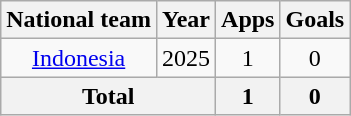<table class="wikitable" style="text-align:center">
<tr>
<th>National team</th>
<th>Year</th>
<th>Apps</th>
<th>Goals</th>
</tr>
<tr>
<td><a href='#'>Indonesia</a></td>
<td>2025</td>
<td>1</td>
<td>0</td>
</tr>
<tr>
<th colspan="2">Total</th>
<th>1</th>
<th>0</th>
</tr>
</table>
